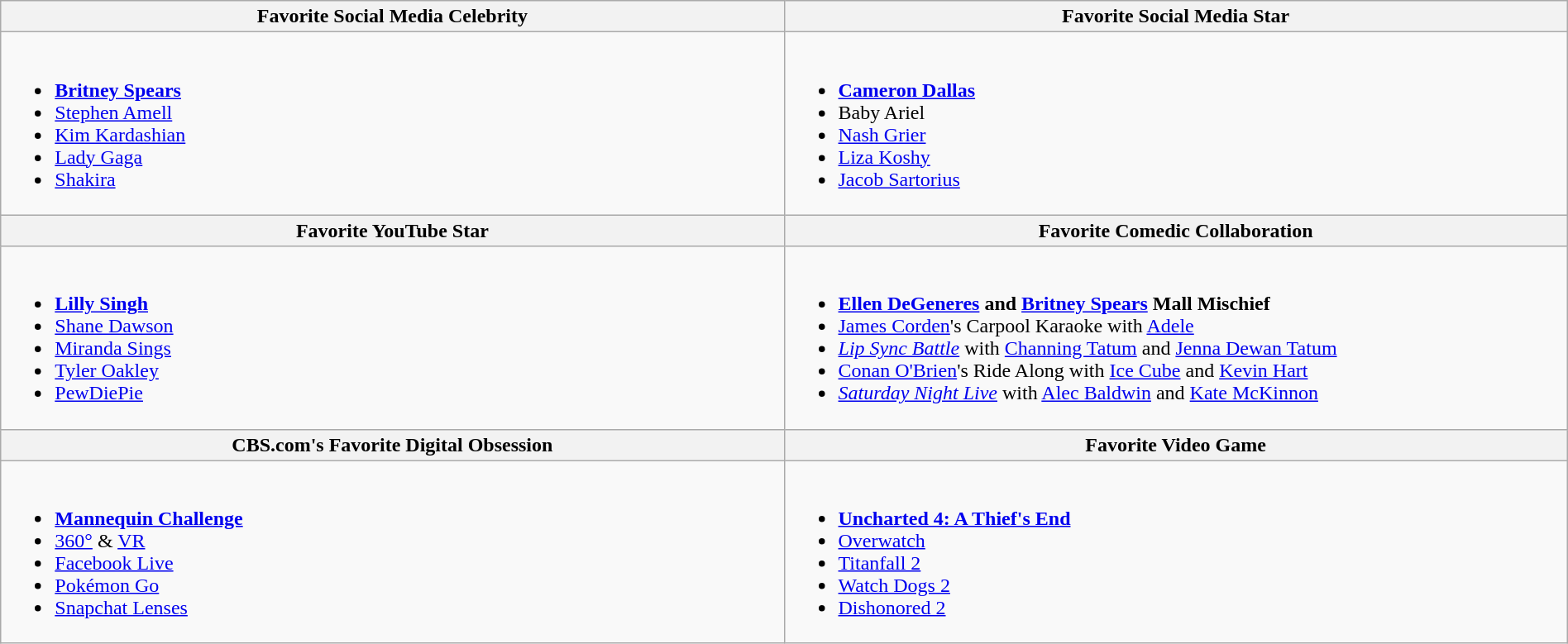<table class="wikitable" style="width:100%;">
<tr>
<th style="width:50%;">Favorite Social Media Celebrity</th>
<th style="width:50%;">Favorite Social Media Star</th>
</tr>
<tr>
<td valign="top"><br><ul><li><strong><a href='#'>Britney Spears</a></strong></li><li><a href='#'>Stephen Amell</a></li><li><a href='#'>Kim Kardashian</a></li><li><a href='#'>Lady Gaga</a></li><li><a href='#'>Shakira</a></li></ul></td>
<td valign="top"><br><ul><li><strong><a href='#'>Cameron Dallas</a></strong></li><li>Baby Ariel</li><li><a href='#'>Nash Grier</a></li><li><a href='#'>Liza Koshy</a></li><li><a href='#'>Jacob Sartorius</a></li></ul></td>
</tr>
<tr>
<th style="width:50%;">Favorite YouTube Star</th>
<th style="width:50%;">Favorite Comedic Collaboration</th>
</tr>
<tr>
<td valign="top"><br><ul><li><strong><a href='#'>Lilly Singh</a></strong></li><li><a href='#'>Shane Dawson</a></li><li><a href='#'>Miranda Sings</a></li><li><a href='#'>Tyler Oakley</a></li><li><a href='#'>PewDiePie</a></li></ul></td>
<td valign="top"><br><ul><li><strong><a href='#'>Ellen DeGeneres</a> and <a href='#'>Britney Spears</a> Mall Mischief</strong></li><li><a href='#'>James Corden</a>'s Carpool Karaoke with <a href='#'>Adele</a></li><li><em><a href='#'>Lip Sync Battle</a></em> with <a href='#'>Channing Tatum</a> and <a href='#'>Jenna Dewan Tatum</a></li><li><a href='#'>Conan O'Brien</a>'s Ride Along with <a href='#'>Ice Cube</a> and <a href='#'>Kevin Hart</a></li><li><em><a href='#'>Saturday Night Live</a></em> with <a href='#'>Alec Baldwin</a> and <a href='#'>Kate McKinnon</a></li></ul></td>
</tr>
<tr>
<th style="width:50%;">CBS.com's Favorite Digital Obsession</th>
<th style="width:50%;">Favorite Video Game</th>
</tr>
<tr>
<td valign="top"><br><ul><li><strong><a href='#'>Mannequin Challenge</a></strong></li><li><a href='#'>360°</a> & <a href='#'>VR</a></li><li><a href='#'>Facebook Live</a></li><li><a href='#'>Pokémon Go</a></li><li><a href='#'>Snapchat Lenses</a></li></ul></td>
<td valign="top"><br><ul><li><strong><a href='#'>Uncharted 4: A Thief's End</a></strong></li><li><a href='#'>Overwatch</a></li><li><a href='#'>Titanfall 2</a></li><li><a href='#'>Watch Dogs 2</a></li><li><a href='#'>Dishonored 2</a></li></ul></td>
</tr>
</table>
